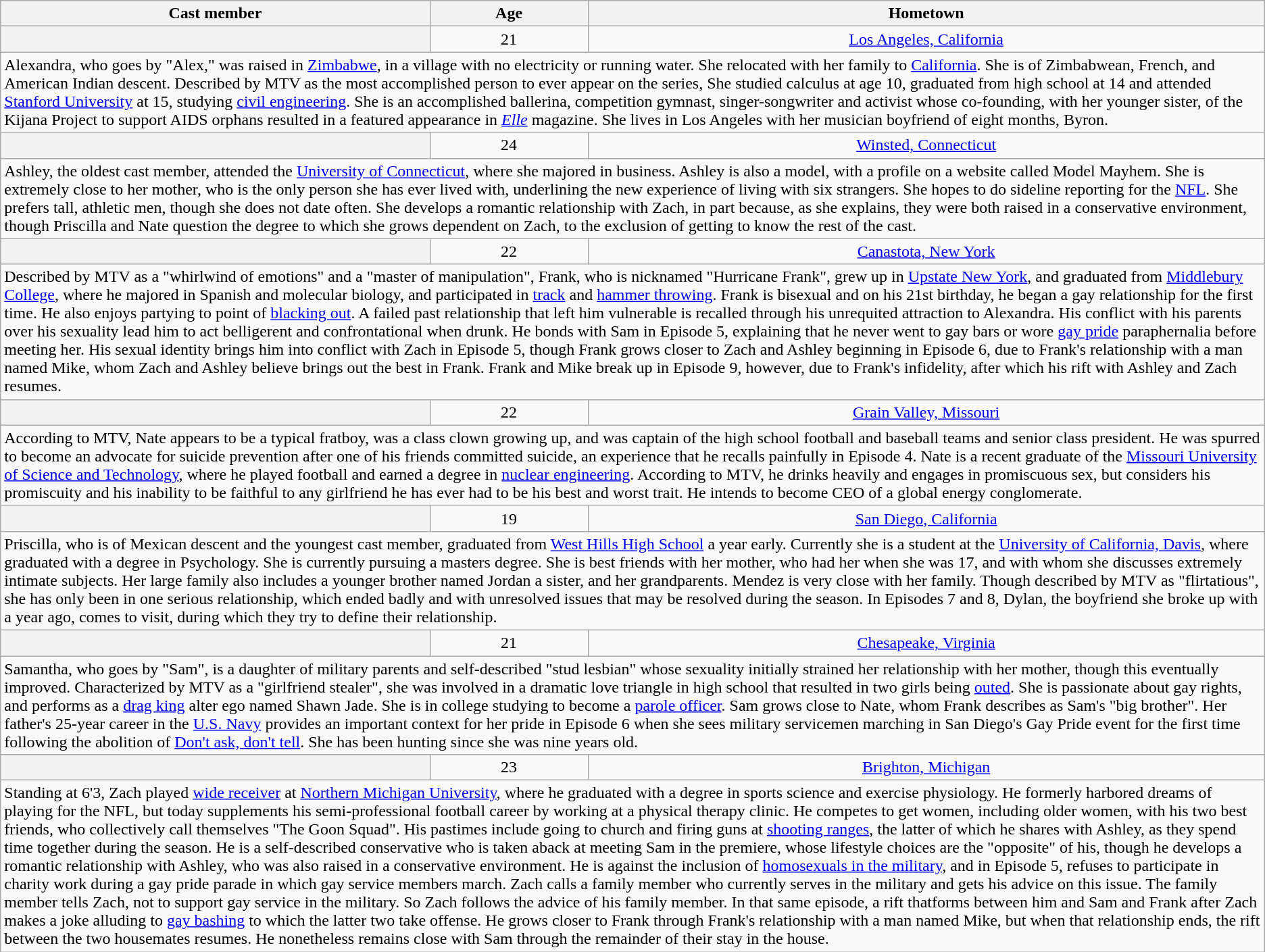<table class="wikitable sortable" style="text-align:center;">
<tr>
<th scope="col">Cast member</th>
<th scope="col">Age</th>
<th scope="col">Hometown</th>
</tr>
<tr>
<th scope="row"></th>
<td>21</td>
<td><a href='#'>Los Angeles, California</a></td>
</tr>
<tr class="expand-child">
<td colspan="3" align="left">Alexandra, who goes by "Alex," was raised in <a href='#'>Zimbabwe</a>, in a village with no electricity or running water. She relocated with her family to <a href='#'>California</a>. She is of Zimbabwean, French, and American Indian descent. Described by MTV as the most accomplished person to ever appear on the series, She studied calculus at age 10, graduated from high school at 14 and attended <a href='#'>Stanford University</a> at 15, studying <a href='#'>civil engineering</a>. She is an accomplished ballerina, competition gymnast, singer-songwriter and activist whose co-founding, with her younger sister, of the Kijana Project to support AIDS orphans resulted in a featured appearance in <em><a href='#'>Elle</a></em> magazine. She lives in Los Angeles with her musician boyfriend of eight months, Byron.</td>
</tr>
<tr>
<th scope="row"></th>
<td>24</td>
<td><a href='#'>Winsted, Connecticut</a></td>
</tr>
<tr class="expand-child">
<td colspan="3" align="left">Ashley, the oldest cast member, attended the <a href='#'>University of Connecticut</a>, where she majored in business. Ashley is also a model, with a profile on a website called Model Mayhem. She is extremely close to her mother, who is the only person she has ever lived with, underlining the new experience of living with six strangers. She hopes to do sideline reporting for the <a href='#'>NFL</a>. She prefers tall, athletic men, though she does not date often. She develops a romantic relationship with Zach, in part because, as she explains, they were both raised in a conservative environment, though Priscilla and Nate question the degree to which she grows dependent on Zach, to the exclusion of getting to know the rest of the cast.</td>
</tr>
<tr>
<th scope="row"></th>
<td>22</td>
<td><a href='#'>Canastota, New York</a></td>
</tr>
<tr class="expand-child">
<td colspan="3" align="left">Described by MTV as a "whirlwind of emotions" and a "master of manipulation", Frank, who is nicknamed "Hurricane Frank", grew up in <a href='#'>Upstate New York</a>, and graduated from <a href='#'>Middlebury College</a>, where he majored in Spanish and molecular biology, and participated in <a href='#'>track</a> and <a href='#'>hammer throwing</a>. Frank is bisexual and on his 21st birthday, he began a gay relationship for the first time. He also enjoys partying to point of <a href='#'>blacking out</a>. A failed past relationship that left him vulnerable is recalled through his unrequited attraction to Alexandra. His conflict with his parents over his sexuality lead him to act belligerent and confrontational when drunk. He bonds with Sam in Episode 5, explaining that he never went to gay bars or wore <a href='#'>gay pride</a> paraphernalia before meeting her. His sexual identity brings him into conflict with Zach in Episode 5, though Frank grows closer to Zach and Ashley beginning in Episode 6, due to Frank's relationship with a man named Mike, whom Zach and Ashley believe brings out the best in Frank. Frank and Mike break up in Episode 9, however, due to Frank's infidelity, after which his rift with Ashley and Zach resumes.</td>
</tr>
<tr>
<th scope="row"></th>
<td>22</td>
<td><a href='#'>Grain Valley, Missouri</a></td>
</tr>
<tr class="expand-child">
<td colspan="3" align="left">According to MTV, Nate appears to be a typical fratboy, was a class clown growing up, and was captain of the high school football and baseball teams and senior class president. He was spurred to become an advocate for suicide prevention after one of his friends committed suicide, an experience that he recalls painfully in Episode 4. Nate is a recent graduate of the <a href='#'>Missouri University of Science and Technology</a>, where he played football and earned a degree in <a href='#'>nuclear engineering</a>. According to MTV, he drinks heavily and engages in promiscuous sex, but considers his promiscuity and his inability to be faithful to any girlfriend he has ever had to be his best and worst trait. He intends to become CEO of a global energy conglomerate.</td>
</tr>
<tr>
<th scope="row"></th>
<td>19</td>
<td><a href='#'>San Diego, California</a></td>
</tr>
<tr class="expand-child">
<td colspan="3" align="left">Priscilla, who is of Mexican descent and the youngest cast member, graduated from <a href='#'>West Hills High School</a> a year early. Currently she is a student at the <a href='#'>University of California, Davis</a>, where graduated with a degree in Psychology. She is currently pursuing a masters degree. She is best friends with her mother, who had her when she was 17, and with whom she discusses extremely intimate subjects. Her large family also includes a younger brother named Jordan a sister, and her grandparents. Mendez is very close with her family. Though described by MTV as "flirtatious", she has only been in one serious relationship, which ended badly and with unresolved issues that may be resolved during the season. In Episodes 7 and 8, Dylan, the boyfriend she broke up with a year ago, comes to visit, during which they try to define their relationship.</td>
</tr>
<tr>
<th scope="row"></th>
<td>21</td>
<td><a href='#'>Chesapeake, Virginia</a></td>
</tr>
<tr class="expand-child">
<td colspan="3" align="left">Samantha, who goes by "Sam", is a daughter of military parents and self-described "stud lesbian" whose sexuality initially strained her relationship with her mother, though this eventually improved. Characterized by MTV as a "girlfriend stealer", she was involved in a dramatic love triangle in high school that resulted in two girls being <a href='#'>outed</a>. She is passionate about gay rights, and performs as a <a href='#'>drag king</a> alter ego named Shawn Jade. She is in college studying to become a <a href='#'>parole officer</a>. Sam grows close to Nate, whom Frank describes as Sam's "big brother". Her father's 25-year career in the <a href='#'>U.S. Navy</a> provides an important context for her pride in Episode 6 when she sees military servicemen marching in San Diego's Gay Pride event for the first time following the abolition of <a href='#'>Don't ask, don't tell</a>. She has been hunting since she was nine years old.</td>
</tr>
<tr>
<th scope="row"></th>
<td>23</td>
<td><a href='#'>Brighton, Michigan</a></td>
</tr>
<tr class="expand-child">
<td colspan="3" align="left">Standing at 6'3, Zach played <a href='#'>wide receiver</a> at <a href='#'>Northern Michigan University</a>, where he graduated with a degree in sports science and exercise physiology. He formerly harbored dreams of playing for the NFL, but today supplements his semi-professional football career by working at a physical therapy clinic. He competes to get women, including older women, with his two best friends, who collectively call themselves "The Goon Squad". His pastimes include going to church and firing guns at <a href='#'>shooting ranges</a>, the latter of which he shares with Ashley, as they spend time together during the season. He is a self-described conservative who is taken aback at meeting Sam in the premiere, whose lifestyle choices are the "opposite" of his, though he develops a romantic relationship with Ashley, who was also raised in a conservative environment. He is against the inclusion of <a href='#'>homosexuals in the military</a>, and in Episode 5, refuses to participate in charity work during a gay pride parade in which gay service members march. Zach calls a family member who currently serves in the military and gets his advice on this issue. The family member tells Zach, not to support gay service in the military. So Zach follows the advice of his family member. In that same episode, a rift thatforms between him and Sam and Frank after Zach makes a joke alluding to <a href='#'>gay bashing</a> to which the latter two take offense. He grows closer to Frank through Frank's relationship with a man named Mike, but when that relationship ends, the rift between the two housemates resumes. He nonetheless remains close with Sam through the remainder of their stay in the house.</td>
</tr>
</table>
